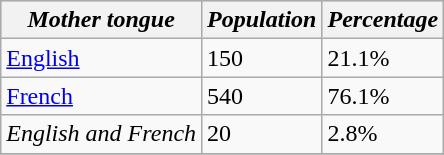<table class="wikitable" align="left">
<tr bgcolor="#CCCCCC">
<th><em>Mother tongue</em></th>
<th><em>Population</em></th>
<th><em>Percentage</em></th>
</tr>
<tr>
<td><a href='#'>English</a></td>
<td>150</td>
<td>21.1%</td>
</tr>
<tr>
<td><a href='#'>French</a></td>
<td>540</td>
<td>76.1%</td>
</tr>
<tr>
<td><em>English and French</em></td>
<td>20</td>
<td>2.8%</td>
</tr>
<tr>
</tr>
</table>
